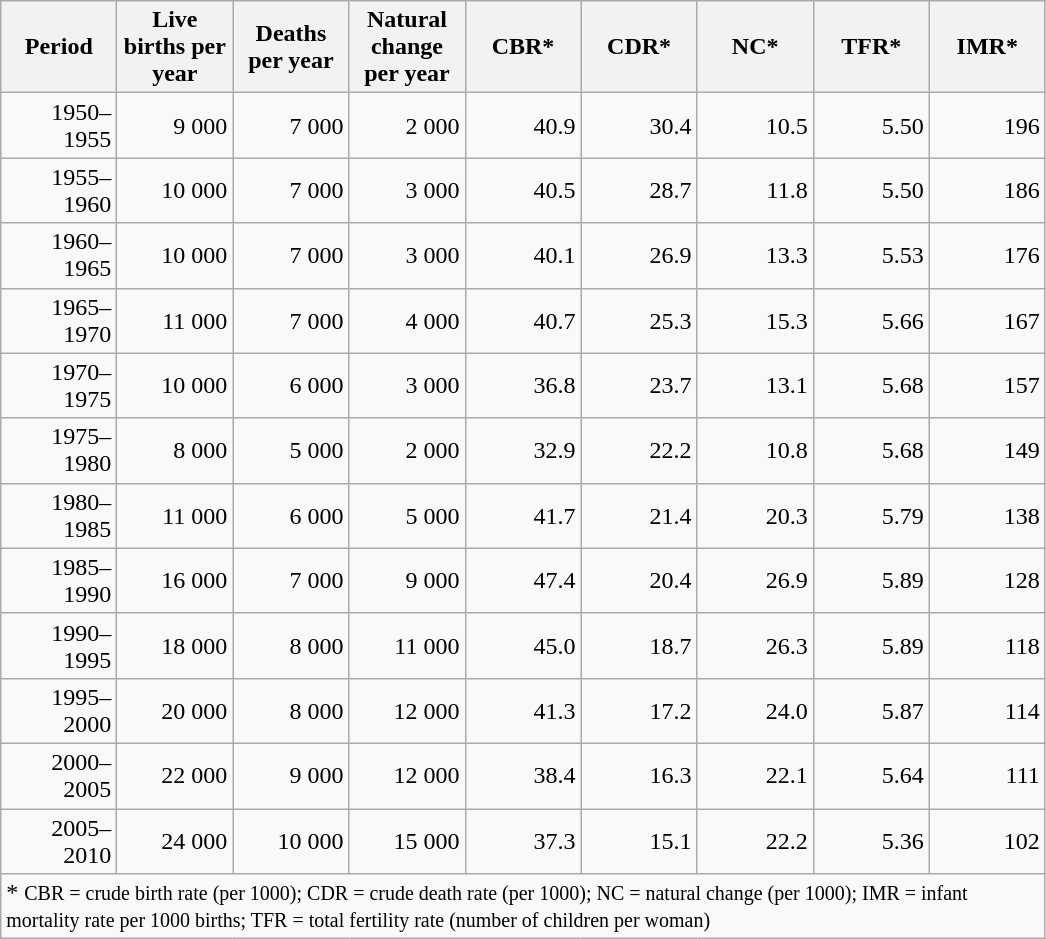<table class="wikitable" style="text-align: right;">
<tr>
<th width="70pt">Period</th>
<th width="70pt">Live births per year</th>
<th width="70pt">Deaths per year</th>
<th width="70pt">Natural change per year</th>
<th width="70pt">CBR*</th>
<th width="70pt">CDR*</th>
<th width="70pt">NC*</th>
<th width="70pt">TFR*</th>
<th width="70pt">IMR*</th>
</tr>
<tr>
<td>1950–1955</td>
<td>9 000</td>
<td>7 000</td>
<td>2 000</td>
<td>40.9</td>
<td>30.4</td>
<td>10.5</td>
<td>5.50</td>
<td>196</td>
</tr>
<tr>
<td>1955–1960</td>
<td>10 000</td>
<td>7 000</td>
<td>3 000</td>
<td>40.5</td>
<td>28.7</td>
<td>11.8</td>
<td>5.50</td>
<td>186</td>
</tr>
<tr>
<td>1960–1965</td>
<td>10 000</td>
<td>7 000</td>
<td>3 000</td>
<td>40.1</td>
<td>26.9</td>
<td>13.3</td>
<td>5.53</td>
<td>176</td>
</tr>
<tr>
<td>1965–1970</td>
<td>11 000</td>
<td>7 000</td>
<td>4 000</td>
<td>40.7</td>
<td>25.3</td>
<td>15.3</td>
<td>5.66</td>
<td>167</td>
</tr>
<tr>
<td>1970–1975</td>
<td>10 000</td>
<td>6 000</td>
<td>3 000</td>
<td>36.8</td>
<td>23.7</td>
<td>13.1</td>
<td>5.68</td>
<td>157</td>
</tr>
<tr>
<td>1975–1980</td>
<td>8 000</td>
<td>5 000</td>
<td>2 000</td>
<td>32.9</td>
<td>22.2</td>
<td>10.8</td>
<td>5.68</td>
<td>149</td>
</tr>
<tr>
<td>1980–1985</td>
<td>11 000</td>
<td>6 000</td>
<td>5 000</td>
<td>41.7</td>
<td>21.4</td>
<td>20.3</td>
<td>5.79</td>
<td>138</td>
</tr>
<tr>
<td>1985–1990</td>
<td>16 000</td>
<td>7 000</td>
<td>9 000</td>
<td>47.4</td>
<td>20.4</td>
<td>26.9</td>
<td>5.89</td>
<td>128</td>
</tr>
<tr>
<td>1990–1995</td>
<td>18 000</td>
<td>8 000</td>
<td>11 000</td>
<td>45.0</td>
<td>18.7</td>
<td>26.3</td>
<td>5.89</td>
<td>118</td>
</tr>
<tr>
<td>1995–2000</td>
<td>20 000</td>
<td>8 000</td>
<td>12 000</td>
<td>41.3</td>
<td>17.2</td>
<td>24.0</td>
<td>5.87</td>
<td>114</td>
</tr>
<tr>
<td>2000–2005</td>
<td>22 000</td>
<td>9 000</td>
<td>12 000</td>
<td>38.4</td>
<td>16.3</td>
<td>22.1</td>
<td>5.64</td>
<td>111</td>
</tr>
<tr>
<td>2005–2010</td>
<td>24 000</td>
<td>10 000</td>
<td>15 000</td>
<td>37.3</td>
<td>15.1</td>
<td>22.2</td>
<td>5.36</td>
<td>102</td>
</tr>
<tr>
<td align="left" colspan="9">* <small> CBR = crude birth rate (per 1000); CDR = crude death rate (per 1000); NC = natural change (per 1000); IMR = infant mortality rate per 1000 births; TFR = total fertility rate (number of children per woman)</small></td>
</tr>
</table>
